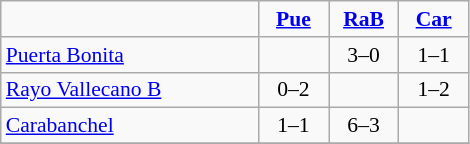<table style="font-size: 90%; text-align: center" class="wikitable">
<tr>
<td width=165></td>
<td align="center" width=40><strong><a href='#'>Pue</a></strong></td>
<td width=40><strong><a href='#'>RaB</a></strong></td>
<td width=40><strong><a href='#'>Car</a></strong></td>
</tr>
<tr>
<td align=left><a href='#'>Puerta Bonita</a></td>
<td></td>
<td> 3–0</td>
<td> 1–1</td>
</tr>
<tr>
<td align=left><a href='#'>Rayo Vallecano B</a></td>
<td> 0–2</td>
<td></td>
<td> 1–2</td>
</tr>
<tr>
<td align=left><a href='#'>Carabanchel</a></td>
<td> 1–1</td>
<td> 6–3</td>
<td></td>
</tr>
<tr>
</tr>
</table>
